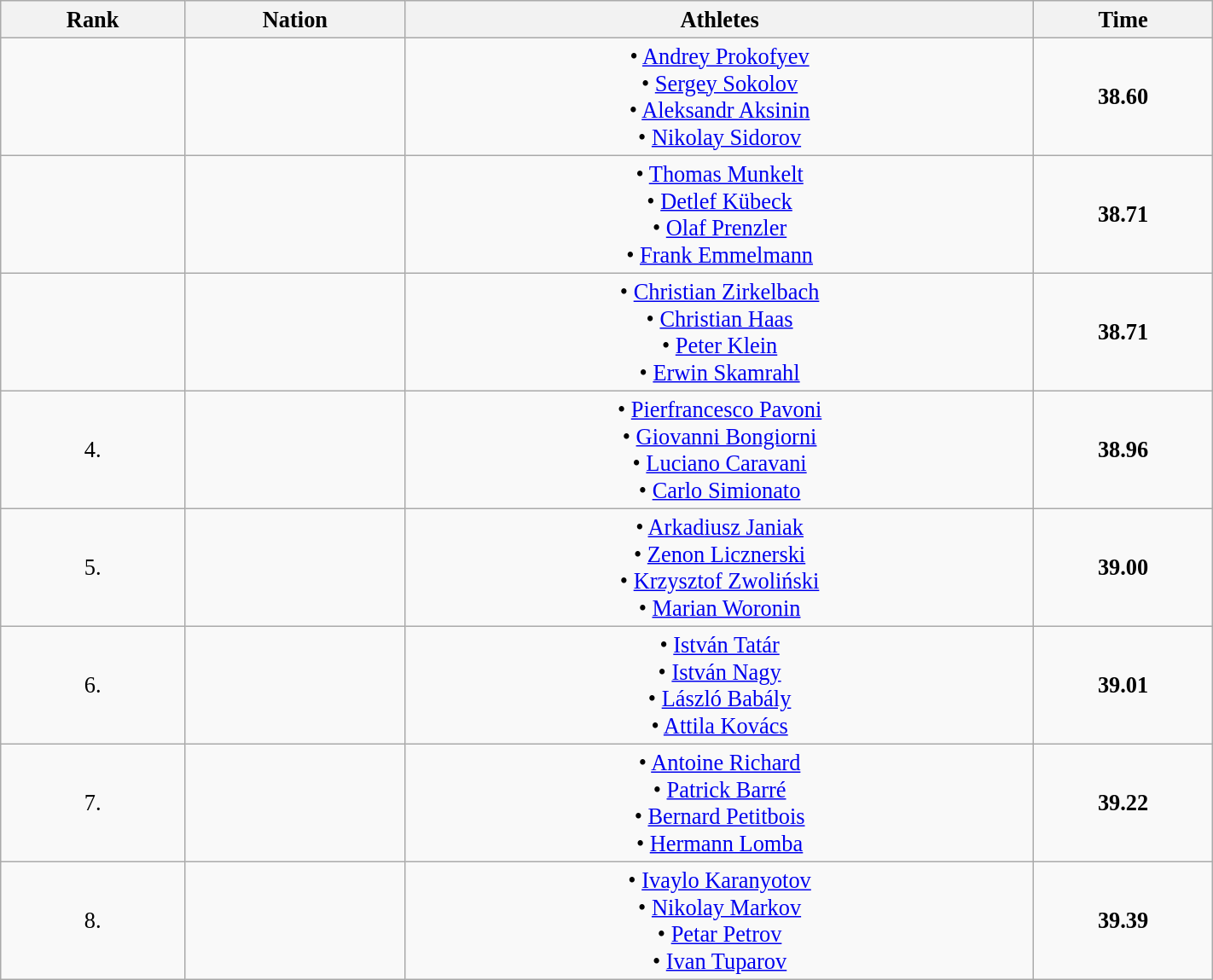<table class="wikitable" style=" text-align:center; font-size:110%;" width="75%">
<tr>
<th>Rank</th>
<th>Nation</th>
<th>Athletes</th>
<th>Time</th>
</tr>
<tr>
<td align="center"></td>
<td align="center"></td>
<td>• <a href='#'>Andrey Prokofyev</a><br>• <a href='#'>Sergey Sokolov</a><br>• <a href='#'>Aleksandr Aksinin</a><br>• <a href='#'>Nikolay Sidorov</a></td>
<td align="center"><strong>38.60</strong></td>
</tr>
<tr>
<td align="center"></td>
<td align="center"></td>
<td>• <a href='#'>Thomas Munkelt</a><br>• <a href='#'>Detlef Kübeck</a><br>• <a href='#'>Olaf Prenzler</a><br>• <a href='#'>Frank Emmelmann</a></td>
<td align="center"><strong>38.71</strong></td>
</tr>
<tr>
<td align="center"></td>
<td align="center"></td>
<td>• <a href='#'>Christian Zirkelbach</a><br>• <a href='#'>Christian Haas</a><br>• <a href='#'>Peter Klein</a><br>• <a href='#'>Erwin Skamrahl</a></td>
<td align="center"><strong>38.71</strong></td>
</tr>
<tr>
<td align="center">4.</td>
<td align="center"></td>
<td>• <a href='#'>Pierfrancesco Pavoni</a><br>• <a href='#'>Giovanni Bongiorni</a><br>• <a href='#'>Luciano Caravani</a><br>• <a href='#'>Carlo Simionato</a></td>
<td align="center"><strong>38.96</strong></td>
</tr>
<tr>
<td align="center">5.</td>
<td align="center"></td>
<td>• <a href='#'>Arkadiusz Janiak</a><br>• <a href='#'>Zenon Licznerski</a><br>• <a href='#'>Krzysztof Zwoliński</a><br>• <a href='#'>Marian Woronin</a></td>
<td align="center"><strong>39.00</strong></td>
</tr>
<tr>
<td align="center">6.</td>
<td align="center"></td>
<td>• <a href='#'>István Tatár</a><br>• <a href='#'>István Nagy</a><br>• <a href='#'>László Babály</a><br>• <a href='#'>Attila Kovács</a></td>
<td align="center"><strong>39.01</strong></td>
</tr>
<tr>
<td align="center">7.</td>
<td align="center"></td>
<td>• <a href='#'>Antoine Richard</a><br>• <a href='#'>Patrick Barré</a><br>• <a href='#'>Bernard Petitbois</a><br>• <a href='#'>Hermann Lomba</a></td>
<td align="center"><strong>39.22</strong></td>
</tr>
<tr>
<td align="center">8.</td>
<td align="center"></td>
<td>• <a href='#'>Ivaylo Karanyotov</a><br>• <a href='#'>Nikolay Markov</a><br>• <a href='#'>Petar Petrov</a><br>• <a href='#'>Ivan Tuparov</a></td>
<td align="center"><strong>39.39</strong></td>
</tr>
</table>
